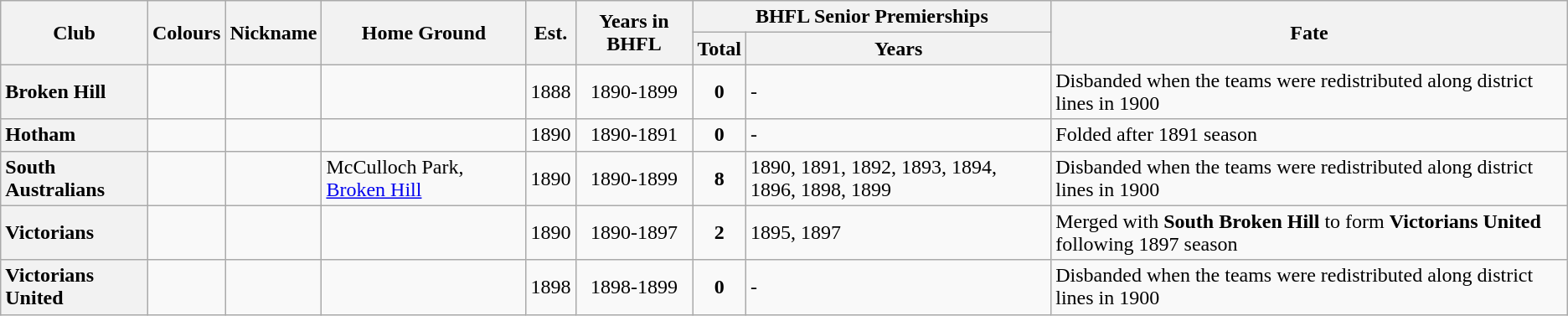<table class="wikitable sortable">
<tr>
<th rowspan="2">Club</th>
<th rowspan="2">Colours</th>
<th rowspan="2">Nickname</th>
<th rowspan="2">Home Ground</th>
<th rowspan="2">Est.</th>
<th rowspan="2">Years in BHFL</th>
<th colspan="2">BHFL Senior Premierships</th>
<th rowspan="2">Fate</th>
</tr>
<tr>
<th>Total</th>
<th>Years</th>
</tr>
<tr>
<th style="text-align:left">Broken Hill</th>
<td align="center"></td>
<td></td>
<td></td>
<td align="center">1888</td>
<td align="center">1890-1899</td>
<td align="center"><strong>0</strong></td>
<td>-</td>
<td>Disbanded when the teams were redistributed along district lines in 1900</td>
</tr>
<tr>
<th style="text-align:left">Hotham</th>
<td align="center"></td>
<td></td>
<td></td>
<td align="center">1890</td>
<td align="center">1890-1891</td>
<td align="center"><strong>0</strong></td>
<td>-</td>
<td>Folded after 1891 season</td>
</tr>
<tr>
<th style="text-align:left">South Australians</th>
<td align="center"></td>
<td></td>
<td>McCulloch Park, <a href='#'>Broken Hill</a></td>
<td align="center">1890</td>
<td align="center">1890-1899</td>
<td align="center"><strong>8</strong></td>
<td>1890, 1891, 1892, 1893, 1894, 1896, 1898, 1899</td>
<td>Disbanded when the teams were redistributed along district lines in 1900</td>
</tr>
<tr>
<th style="text-align:left">Victorians</th>
<td align="center"></td>
<td></td>
<td></td>
<td align="center">1890</td>
<td align="center">1890-1897</td>
<td align="center"><strong>2</strong></td>
<td>1895, 1897</td>
<td>Merged with <strong>South Broken Hill</strong> to form <strong>Victorians United</strong> following 1897 season</td>
</tr>
<tr>
<th style="text-align:left">Victorians United</th>
<td align="center"></td>
<td></td>
<td></td>
<td align="center">1898</td>
<td align="center">1898-1899</td>
<td align="center"><strong>0</strong></td>
<td>-</td>
<td>Disbanded when the teams were redistributed along district lines in 1900</td>
</tr>
</table>
